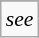<table class="wikitable floatright" style="font-size: 90%;">
<tr>
</tr>
<tr>
<td><em>see </em></td>
</tr>
</table>
